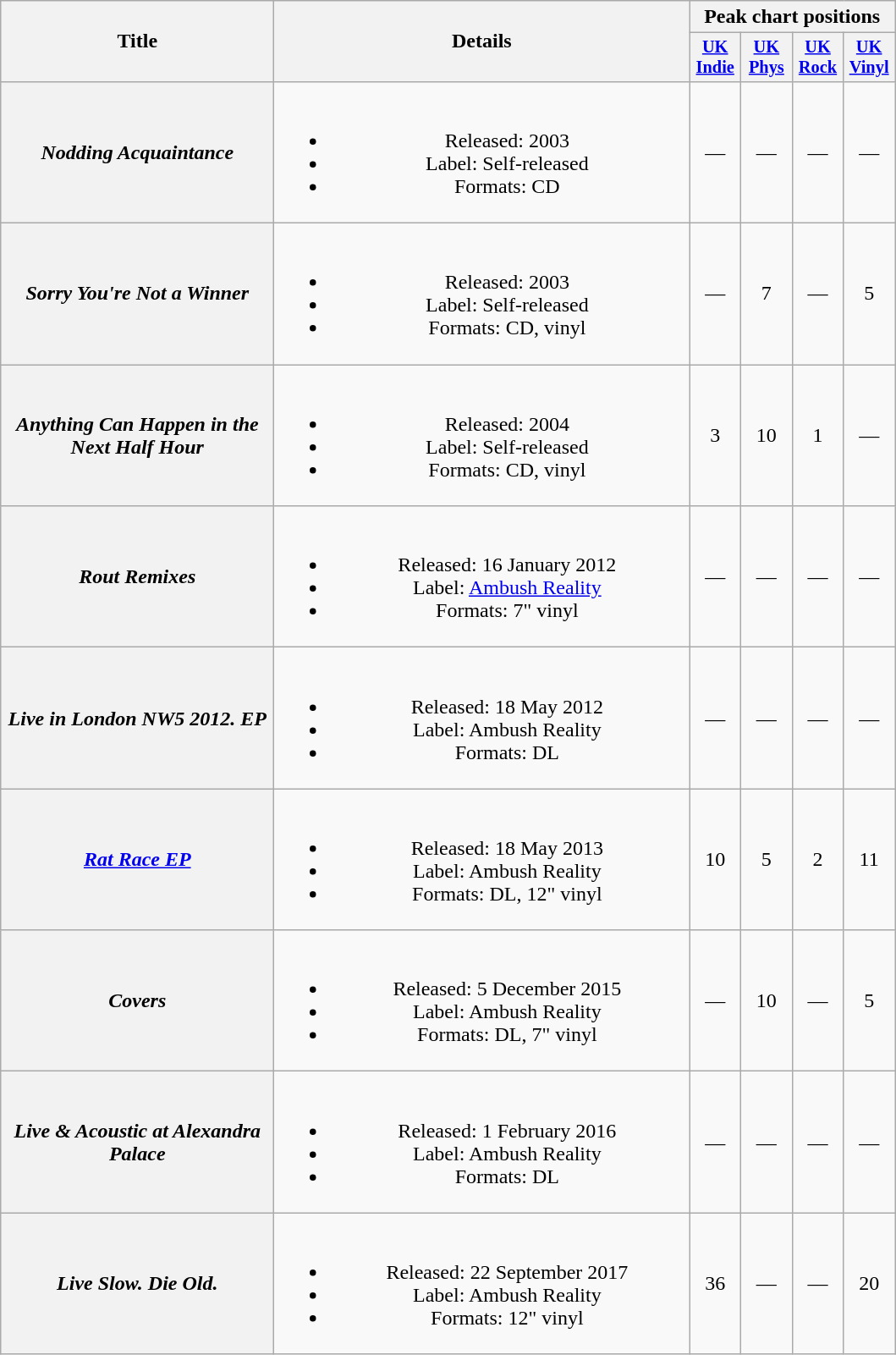<table class="wikitable plainrowheaders" style="text-align:center">
<tr>
<th scope="col" rowspan="2" style="width:13em;">Title</th>
<th scope="col" rowspan="2" style="width:20em;">Details</th>
<th scope="col" colspan="8">Peak chart positions</th>
</tr>
<tr>
<th scope="col" style="width:2.5em;font-size:85%;"><a href='#'>UK<br>Indie</a><br></th>
<th scope="col" style="width:2.5em;font-size:85%;"><a href='#'>UK<br>Phys</a><br></th>
<th scope="col" style="width:2.5em;font-size:85%;"><a href='#'>UK<br> Rock</a><br></th>
<th scope="col" style="width:2.5em;font-size:85%;"><a href='#'>UK<br>Vinyl</a><br></th>
</tr>
<tr>
<th scope="row"><em>Nodding Acquaintance</em></th>
<td><br><ul><li>Released: 2003</li><li>Label: Self-released</li><li>Formats: CD</li></ul></td>
<td>—</td>
<td>—</td>
<td>—</td>
<td>—</td>
</tr>
<tr>
<th scope="row"><em>Sorry You're Not a Winner</em></th>
<td><br><ul><li>Released: 2003</li><li>Label: Self-released</li><li>Formats: CD, vinyl</li></ul></td>
<td>—</td>
<td>7</td>
<td>—</td>
<td>5</td>
</tr>
<tr>
<th scope="row"><em>Anything Can Happen in the Next Half Hour</em></th>
<td><br><ul><li>Released: 2004</li><li>Label: Self-released</li><li>Formats: CD, vinyl</li></ul></td>
<td>3</td>
<td>10</td>
<td>1</td>
<td>—</td>
</tr>
<tr>
<th scope="row"><em>Rout Remixes</em></th>
<td><br><ul><li>Released: 16 January 2012</li><li>Label: <a href='#'>Ambush Reality</a></li><li>Formats: 7" vinyl</li></ul></td>
<td>—</td>
<td>—</td>
<td>—</td>
<td>—</td>
</tr>
<tr>
<th scope="row"><em>Live in London NW5 2012. EP</em></th>
<td><br><ul><li>Released: 18 May 2012</li><li>Label: Ambush Reality</li><li>Formats: DL</li></ul></td>
<td>—</td>
<td>—</td>
<td>—</td>
<td>—</td>
</tr>
<tr>
<th scope="row"><em><a href='#'>Rat Race EP</a></em></th>
<td><br><ul><li>Released: 18 May 2013</li><li>Label: Ambush Reality</li><li>Formats: DL, 12" vinyl</li></ul></td>
<td>10</td>
<td>5</td>
<td>2</td>
<td>11</td>
</tr>
<tr>
<th scope="row"><em>Covers</em></th>
<td><br><ul><li>Released: 5 December 2015</li><li>Label: Ambush Reality</li><li>Formats: DL, 7" vinyl</li></ul></td>
<td>—</td>
<td>10</td>
<td>—</td>
<td>5</td>
</tr>
<tr>
<th scope="row"><em>Live & Acoustic at Alexandra Palace</em></th>
<td><br><ul><li>Released: 1 February 2016</li><li>Label: Ambush Reality</li><li>Formats: DL</li></ul></td>
<td>—</td>
<td>—</td>
<td>—</td>
<td>—</td>
</tr>
<tr>
<th scope="row"><em>Live Slow. Die Old.</em></th>
<td><br><ul><li>Released: 22 September 2017</li><li>Label: Ambush Reality</li><li>Formats: 12" vinyl</li></ul></td>
<td>36</td>
<td>—</td>
<td>—</td>
<td>20</td>
</tr>
</table>
